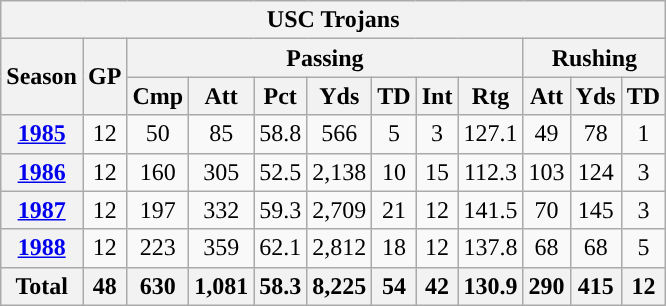<table class="wikitable" style="text-align: center;">
<tr>
<th colspan="15">USC Trojans</th>
</tr>
<tr>
<th rowspan="2">Season</th>
<th rowspan="2">GP</th>
<th colspan="7">Passing</th>
<th colspan="3">Rushing</th>
</tr>
<tr>
<th>Cmp</th>
<th>Att</th>
<th>Pct</th>
<th>Yds</th>
<th>TD</th>
<th>Int</th>
<th>Rtg</th>
<th>Att</th>
<th>Yds</th>
<th>TD</th>
</tr>
<tr>
<th><a href='#'>1985</a></th>
<td>12</td>
<td>50</td>
<td>85</td>
<td>58.8</td>
<td>566</td>
<td>5</td>
<td>3</td>
<td>127.1</td>
<td>49</td>
<td>78</td>
<td>1</td>
</tr>
<tr>
<th><a href='#'>1986</a></th>
<td>12</td>
<td>160</td>
<td>305</td>
<td>52.5</td>
<td>2,138</td>
<td>10</td>
<td>15</td>
<td>112.3</td>
<td>103</td>
<td>124</td>
<td>3</td>
</tr>
<tr>
<th><a href='#'>1987</a></th>
<td>12</td>
<td>197</td>
<td>332</td>
<td>59.3</td>
<td>2,709</td>
<td>21</td>
<td>12</td>
<td>141.5</td>
<td>70</td>
<td>145</td>
<td>3</td>
</tr>
<tr>
<th><a href='#'>1988</a></th>
<td>12</td>
<td>223</td>
<td>359</td>
<td>62.1</td>
<td>2,812</td>
<td>18</td>
<td>12</td>
<td>137.8</td>
<td>68</td>
<td>68</td>
<td>5</td>
</tr>
<tr>
<th>Total</th>
<th>48</th>
<th>630</th>
<th>1,081</th>
<th>58.3</th>
<th>8,225</th>
<th>54</th>
<th>42</th>
<th>130.9</th>
<th>290</th>
<th>415</th>
<th>12</th>
</tr>
</table>
